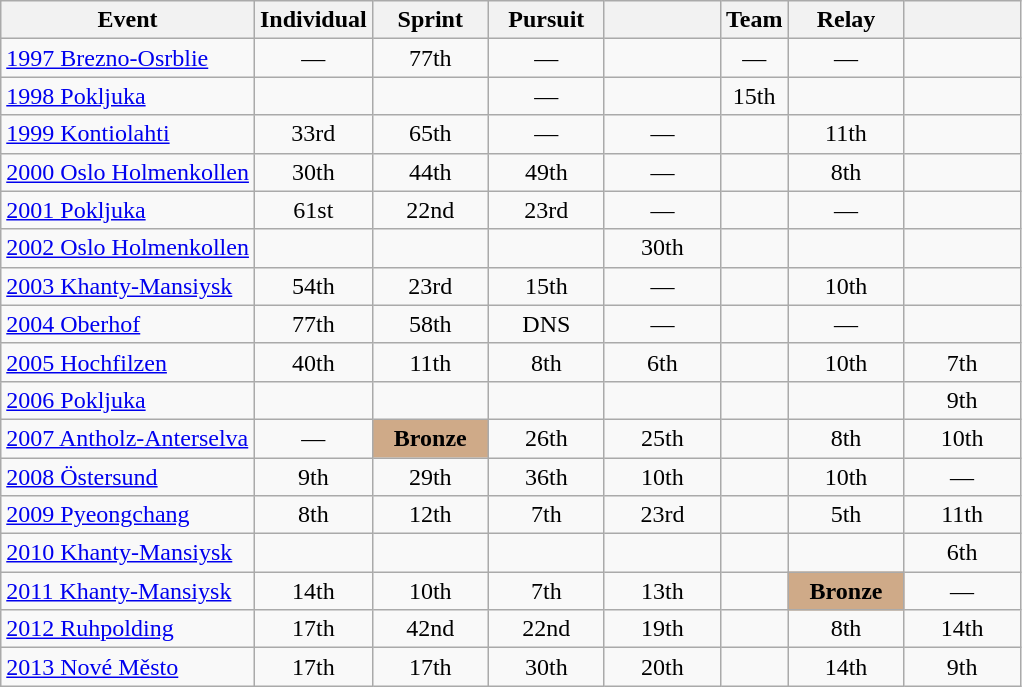<table class="wikitable" style="text-align: center;">
<tr ">
<th>Event</th>
<th style="width:70px;">Individual</th>
<th style="width:70px;">Sprint</th>
<th style="width:70px;">Pursuit</th>
<th style="width:70px;"></th>
<th>Team</th>
<th style="width:70px;">Relay</th>
<th style="width:70px;"></th>
</tr>
<tr>
<td align=left> <a href='#'>1997 Brezno-Osrblie</a></td>
<td>—</td>
<td>77th</td>
<td>—</td>
<td></td>
<td>—</td>
<td>—</td>
<td></td>
</tr>
<tr>
<td align=left> <a href='#'>1998 Pokljuka</a></td>
<td></td>
<td></td>
<td>—</td>
<td></td>
<td>15th</td>
<td></td>
<td></td>
</tr>
<tr>
<td align=left> <a href='#'>1999 Kontiolahti</a></td>
<td>33rd</td>
<td>65th</td>
<td>—</td>
<td>—</td>
<td></td>
<td>11th</td>
<td></td>
</tr>
<tr>
<td align=left> <a href='#'>2000 Oslo Holmenkollen</a></td>
<td>30th</td>
<td>44th</td>
<td>49th</td>
<td>—</td>
<td></td>
<td>8th</td>
<td></td>
</tr>
<tr>
<td align=left> <a href='#'>2001 Pokljuka</a></td>
<td>61st</td>
<td>22nd</td>
<td>23rd</td>
<td>—</td>
<td></td>
<td>—</td>
<td></td>
</tr>
<tr>
<td align=left> <a href='#'>2002 Oslo Holmenkollen</a></td>
<td></td>
<td></td>
<td></td>
<td>30th</td>
<td></td>
<td></td>
<td></td>
</tr>
<tr>
<td align=left> <a href='#'>2003 Khanty-Mansiysk</a></td>
<td>54th</td>
<td>23rd</td>
<td>15th</td>
<td>—</td>
<td></td>
<td>10th</td>
<td></td>
</tr>
<tr>
<td align=left> <a href='#'>2004 Oberhof</a></td>
<td>77th</td>
<td>58th</td>
<td>DNS</td>
<td>—</td>
<td></td>
<td>—</td>
<td></td>
</tr>
<tr>
<td align=left> <a href='#'>2005 Hochfilzen</a></td>
<td>40th</td>
<td>11th</td>
<td>8th</td>
<td>6th</td>
<td></td>
<td>10th</td>
<td>7th</td>
</tr>
<tr>
<td align=left> <a href='#'>2006 Pokljuka</a></td>
<td></td>
<td></td>
<td></td>
<td></td>
<td></td>
<td></td>
<td>9th</td>
</tr>
<tr>
<td align=left> <a href='#'>2007 Antholz-Anterselva</a></td>
<td>—</td>
<td style="background:#cfaa88;"><strong>Bronze</strong></td>
<td>26th</td>
<td>25th</td>
<td></td>
<td>8th</td>
<td>10th</td>
</tr>
<tr>
<td align=left> <a href='#'>2008 Östersund</a></td>
<td>9th</td>
<td>29th</td>
<td>36th</td>
<td>10th</td>
<td></td>
<td>10th</td>
<td>—</td>
</tr>
<tr>
<td align=left> <a href='#'>2009 Pyeongchang</a></td>
<td>8th</td>
<td>12th</td>
<td>7th</td>
<td>23rd</td>
<td></td>
<td>5th</td>
<td>11th</td>
</tr>
<tr>
<td align=left> <a href='#'>2010 Khanty-Mansiysk</a></td>
<td></td>
<td></td>
<td></td>
<td></td>
<td></td>
<td></td>
<td>6th</td>
</tr>
<tr>
<td align=left> <a href='#'>2011 Khanty-Mansiysk</a></td>
<td>14th</td>
<td>10th</td>
<td>7th</td>
<td>13th</td>
<td></td>
<td style="background:#cfaa88;"><strong>Bronze</strong></td>
<td>—</td>
</tr>
<tr>
<td align=left> <a href='#'>2012 Ruhpolding</a></td>
<td>17th</td>
<td>42nd</td>
<td>22nd</td>
<td>19th</td>
<td></td>
<td>8th</td>
<td>14th</td>
</tr>
<tr>
<td align=left> <a href='#'>2013 Nové Město</a></td>
<td>17th</td>
<td>17th</td>
<td>30th</td>
<td>20th</td>
<td></td>
<td>14th</td>
<td>9th</td>
</tr>
</table>
